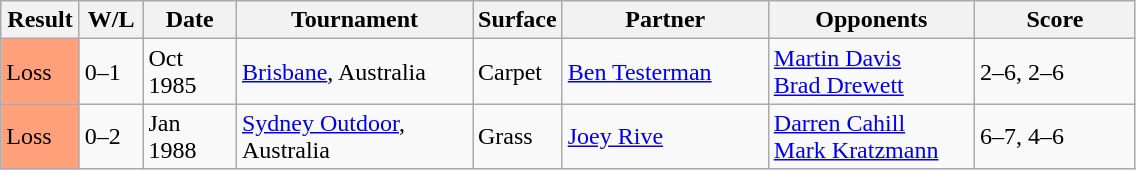<table class="sortable wikitable">
<tr>
<th style="width:45px">Result</th>
<th style="width:35px" class="unsortable">W/L</th>
<th style="width:55px">Date</th>
<th style="width:150px">Tournament</th>
<th style="width:50px">Surface</th>
<th style="width:130px">Partner</th>
<th style="width:130px">Opponents</th>
<th style="width:100px" class="unsortable">Score</th>
</tr>
<tr>
<td style="background:#ffa07a;">Loss</td>
<td>0–1</td>
<td>Oct 1985</td>
<td><a href='#'>Brisbane</a>, Australia</td>
<td>Carpet</td>
<td> <a href='#'>Ben Testerman</a></td>
<td> <a href='#'>Martin Davis</a> <br>  <a href='#'>Brad Drewett</a></td>
<td>2–6, 2–6</td>
</tr>
<tr>
<td style="background:#ffa07a;">Loss</td>
<td>0–2</td>
<td>Jan 1988</td>
<td><a href='#'>Sydney Outdoor</a>, Australia</td>
<td>Grass</td>
<td> <a href='#'>Joey Rive</a></td>
<td> <a href='#'>Darren Cahill</a> <br>  <a href='#'>Mark Kratzmann</a></td>
<td>6–7, 4–6</td>
</tr>
</table>
